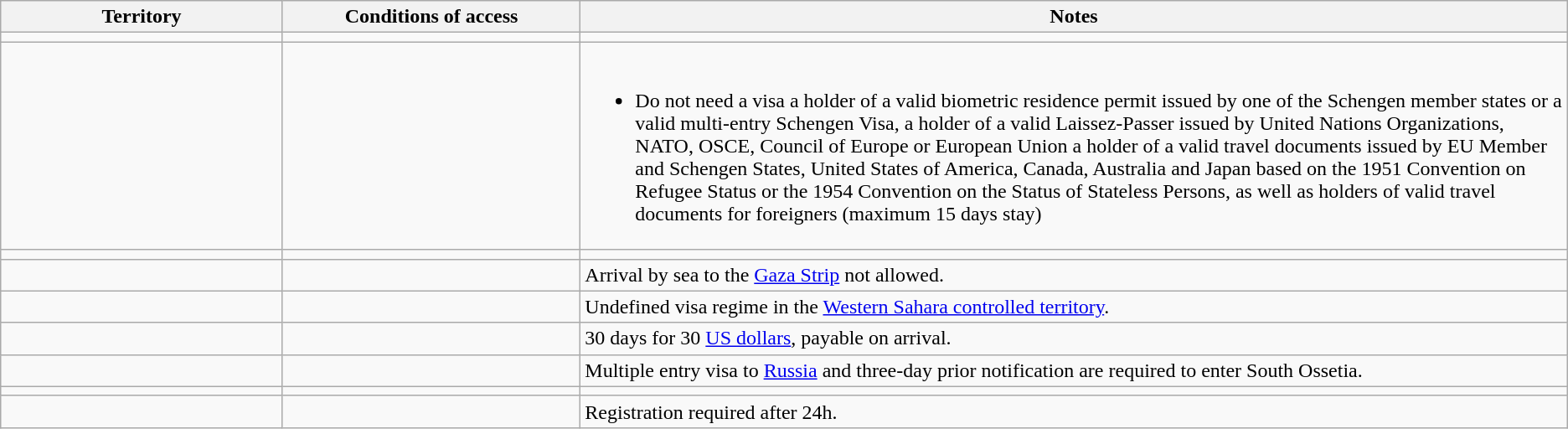<table class="wikitable" style="text-align: left; table-layout: fixed;">
<tr>
<th style="width:18%;">Territory</th>
<th style="width:19%;">Conditions of access</th>
<th>Notes</th>
</tr>
<tr>
<td></td>
<td></td>
<td></td>
</tr>
<tr>
<td></td>
<td></td>
<td><br><ul><li>Do not need a visa a holder of a valid biometric residence permit issued by one of the Schengen member states or a valid multi-entry Schengen Visa, a holder of a valid Laissez-Passer issued by United Nations Organizations, NATO, OSCE, Council of Europe or European Union a holder of a valid travel documents issued by EU Member and Schengen States, United States of America, Canada, Australia and Japan based on the 1951 Convention on Refugee Status or the 1954 Convention on the Status of Stateless Persons, as well as holders of valid travel documents for foreigners (maximum 15 days stay)</li></ul></td>
</tr>
<tr>
<td></td>
<td></td>
<td></td>
</tr>
<tr>
<td></td>
<td></td>
<td>Arrival by sea to the <a href='#'>Gaza Strip</a> not allowed.</td>
</tr>
<tr>
<td></td>
<td></td>
<td>Undefined visa regime in the <a href='#'>Western Sahara controlled territory</a>.</td>
</tr>
<tr>
<td></td>
<td></td>
<td>30 days for 30 <a href='#'>US dollars</a>, payable on arrival.</td>
</tr>
<tr>
<td></td>
<td></td>
<td>Multiple entry visa to <a href='#'>Russia</a> and three-day prior notification are required to enter South Ossetia.</td>
</tr>
<tr>
<td></td>
<td></td>
<td></td>
</tr>
<tr>
<td></td>
<td></td>
<td>Registration required after 24h.</td>
</tr>
</table>
